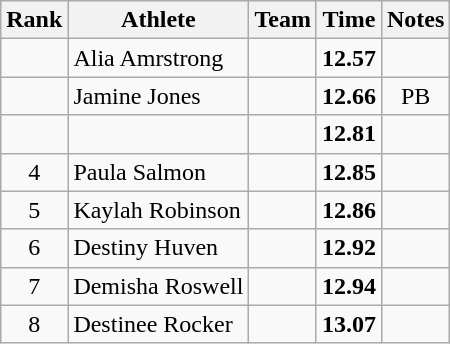<table class="wikitable sortable" style="text-align:center">
<tr>
<th>Rank</th>
<th>Athlete</th>
<th>Team</th>
<th>Time</th>
<th>Notes</th>
</tr>
<tr>
<td></td>
<td align=left>Alia Amrstrong</td>
<td></td>
<td><strong>12.57</strong></td>
<td></td>
</tr>
<tr>
<td></td>
<td align=left>Jamine Jones</td>
<td></td>
<td><strong>12.66</strong></td>
<td>PB</td>
</tr>
<tr>
<td></td>
<td align=left></td>
<td></td>
<td><strong>12.81</strong></td>
<td></td>
</tr>
<tr>
<td>4</td>
<td align=left>Paula Salmon</td>
<td></td>
<td><strong>12.85</strong></td>
<td></td>
</tr>
<tr>
<td>5</td>
<td align=left>Kaylah Robinson</td>
<td></td>
<td><strong>12.86</strong></td>
<td></td>
</tr>
<tr>
<td>6</td>
<td align=left>Destiny Huven</td>
<td></td>
<td><strong>12.92</strong></td>
<td></td>
</tr>
<tr>
<td>7</td>
<td align=left>Demisha Roswell</td>
<td></td>
<td><strong>12.94</strong></td>
<td></td>
</tr>
<tr>
<td>8</td>
<td align=left>Destinee Rocker</td>
<td></td>
<td><strong>13.07</strong></td>
<td></td>
</tr>
</table>
